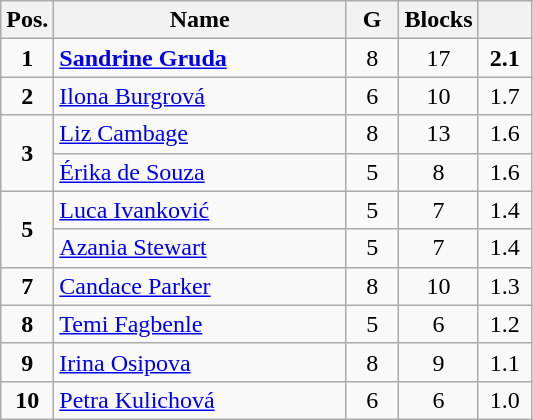<table class="wikitable">
<tr>
<th style="width:10%;">Pos.</th>
<th>Name</th>
<th style="width:10%;">G</th>
<th style="width:15%;">Blocks</th>
<th style="width:10%;"></th>
</tr>
<tr align=center>
<td><strong>1</strong></td>
<td align=left> <strong><a href='#'>Sandrine Gruda</a></strong></td>
<td>8</td>
<td>17</td>
<td><strong>2.1</strong></td>
</tr>
<tr align=center>
<td><strong>2</strong></td>
<td align=left> <a href='#'>Ilona Burgrová</a></td>
<td>6</td>
<td>10</td>
<td>1.7</td>
</tr>
<tr align=center>
<td rowspan=2><strong>3</strong></td>
<td align=left> <a href='#'>Liz Cambage</a></td>
<td>8</td>
<td>13</td>
<td>1.6</td>
</tr>
<tr align=center>
<td align=left> <a href='#'>Érika de Souza</a></td>
<td>5</td>
<td>8</td>
<td>1.6</td>
</tr>
<tr align=center>
<td rowspan=2><strong>5</strong></td>
<td align=left> <a href='#'>Luca Ivanković</a></td>
<td>5</td>
<td>7</td>
<td>1.4</td>
</tr>
<tr align=center>
<td align=left> <a href='#'>Azania Stewart</a></td>
<td>5</td>
<td>7</td>
<td>1.4</td>
</tr>
<tr align=center>
<td><strong>7</strong></td>
<td align=left> <a href='#'>Candace Parker</a></td>
<td>8</td>
<td>10</td>
<td>1.3</td>
</tr>
<tr align=center>
<td><strong>8</strong></td>
<td align=left> <a href='#'>Temi Fagbenle</a></td>
<td>5</td>
<td>6</td>
<td>1.2</td>
</tr>
<tr align=center>
<td><strong>9</strong></td>
<td align=left> <a href='#'>Irina Osipova</a></td>
<td>8</td>
<td>9</td>
<td>1.1</td>
</tr>
<tr align=center>
<td><strong>10</strong></td>
<td align=left> <a href='#'>Petra Kulichová</a></td>
<td>6</td>
<td>6</td>
<td>1.0</td>
</tr>
</table>
